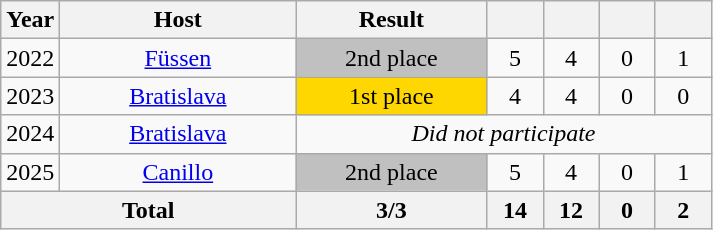<table class="wikitable" style="text-align:center">
<tr>
<th width=30>Year</th>
<th width=150>Host</th>
<th width=120>Result</th>
<th width=30></th>
<th width=30></th>
<th width=30></th>
<th width=30></th>
</tr>
<tr>
<td>2022</td>
<td> <a href='#'>Füssen</a></td>
<td bgcolor="#c0c0c0"> 2nd place</td>
<td>5</td>
<td>4</td>
<td>0</td>
<td>1</td>
</tr>
<tr>
<td>2023</td>
<td> <a href='#'>Bratislava</a></td>
<td bgcolor="#ffd700"> 1st place</td>
<td>4</td>
<td>4</td>
<td>0</td>
<td>0</td>
</tr>
<tr>
<td>2024</td>
<td> <a href='#'>Bratislava</a></td>
<td colspan=5><em>Did not participate</em></td>
</tr>
<tr>
<td>2025</td>
<td> <a href='#'>Canillo</a></td>
<td bgcolor="#c0c0c0"> 2nd place</td>
<td>5</td>
<td>4</td>
<td>0</td>
<td>1</td>
</tr>
<tr>
<th colspan=2>Total</th>
<th>3/3</th>
<th>14</th>
<th>12</th>
<th>0</th>
<th>2</th>
</tr>
</table>
